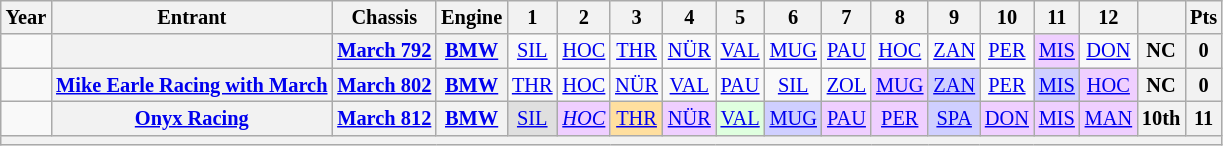<table class="wikitable" style="text-align:center; font-size:85%">
<tr>
<th>Year</th>
<th>Entrant</th>
<th>Chassis</th>
<th>Engine</th>
<th>1</th>
<th>2</th>
<th>3</th>
<th>4</th>
<th>5</th>
<th>6</th>
<th>7</th>
<th>8</th>
<th>9</th>
<th>10</th>
<th>11</th>
<th>12</th>
<th></th>
<th>Pts</th>
</tr>
<tr>
<td></td>
<th nowrap></th>
<th nowrap><a href='#'>March 792</a></th>
<th><a href='#'>BMW</a></th>
<td><a href='#'>SIL</a></td>
<td><a href='#'>HOC</a></td>
<td><a href='#'>THR</a></td>
<td><a href='#'>NÜR</a></td>
<td><a href='#'>VAL</a></td>
<td><a href='#'>MUG</a></td>
<td><a href='#'>PAU</a></td>
<td><a href='#'>HOC</a></td>
<td><a href='#'>ZAN</a></td>
<td><a href='#'>PER</a></td>
<td style="background:#EFCFFF;"><a href='#'>MIS</a><br></td>
<td><a href='#'>DON</a></td>
<th>NC</th>
<th>0</th>
</tr>
<tr>
<td></td>
<th nowrap><a href='#'>Mike Earle Racing with March</a></th>
<th nowrap><a href='#'>March 802</a></th>
<th><a href='#'>BMW</a></th>
<td><a href='#'>THR</a></td>
<td><a href='#'>HOC</a></td>
<td><a href='#'>NÜR</a></td>
<td><a href='#'>VAL</a></td>
<td><a href='#'>PAU</a></td>
<td><a href='#'>SIL</a></td>
<td><a href='#'>ZOL</a></td>
<td style="background:#EFCFFF;"><a href='#'>MUG</a><br></td>
<td style="background:#CFCFFF;"><a href='#'>ZAN</a><br></td>
<td><a href='#'>PER</a></td>
<td style="background:#CFCFFF;"><a href='#'>MIS</a><br></td>
<td style="background:#EFCFFF;"><a href='#'>HOC</a><br></td>
<th>NC</th>
<th>0</th>
</tr>
<tr>
<td></td>
<th nowrap><a href='#'>Onyx Racing</a></th>
<th nowrap><a href='#'>March 812</a></th>
<th><a href='#'>BMW</a></th>
<td style="background:#DFDFDF;"><a href='#'>SIL</a><br></td>
<td style="background:#EFCFFF;"><em><a href='#'>HOC</a></em><br></td>
<td style="background:#FFDF9F;"><a href='#'>THR</a><br></td>
<td style="background:#EFCFFF;"><a href='#'>NÜR</a><br></td>
<td style="background:#DFFFDF;"><a href='#'>VAL</a><br></td>
<td style="background:#CFCFFF;"><a href='#'>MUG</a><br></td>
<td style="background:#EFCFFF;"><a href='#'>PAU</a><br></td>
<td style="background:#EFCFFF;"><a href='#'>PER</a><br></td>
<td style="background:#CFCFFF;"><a href='#'>SPA</a><br></td>
<td style="background:#EFCFFF;"><a href='#'>DON</a><br></td>
<td style="background:#EFCFFF;"><a href='#'>MIS</a><br></td>
<td style="background:#EFCFFF;"><a href='#'>MAN</a><br></td>
<th>10th</th>
<th>11</th>
</tr>
<tr>
<th colspan="18"></th>
</tr>
</table>
